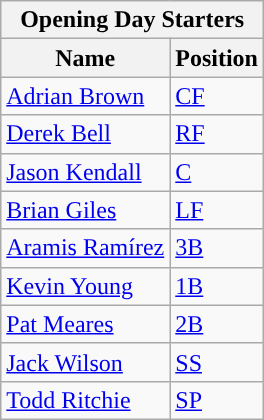<table class="wikitable" style="text-align:left">
<tr>
<th colspan="2">Opening Day Starters</th>
</tr>
<tr>
<th>Name</th>
<th>Position</th>
</tr>
<tr>
<td><a href='#'>Adrian Brown</a></td>
<td><a href='#'>CF</a></td>
</tr>
<tr>
<td><a href='#'>Derek Bell</a></td>
<td><a href='#'>RF</a></td>
</tr>
<tr>
<td><a href='#'>Jason Kendall</a></td>
<td><a href='#'>C</a></td>
</tr>
<tr>
<td><a href='#'>Brian Giles</a></td>
<td><a href='#'>LF</a></td>
</tr>
<tr>
<td><a href='#'>Aramis Ramírez</a></td>
<td><a href='#'>3B</a></td>
</tr>
<tr>
<td><a href='#'>Kevin Young</a></td>
<td><a href='#'>1B</a></td>
</tr>
<tr>
<td><a href='#'>Pat Meares</a></td>
<td><a href='#'>2B</a></td>
</tr>
<tr>
<td><a href='#'>Jack Wilson</a></td>
<td><a href='#'>SS</a></td>
</tr>
<tr>
<td><a href='#'>Todd Ritchie</a></td>
<td><a href='#'>SP</a></td>
</tr>
</table>
